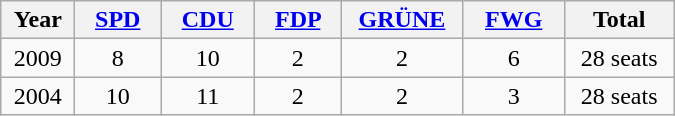<table class="wikitable" width="450">
<tr>
<th>Year</th>
<th> <a href='#'>SPD</a> </th>
<th> <a href='#'>CDU</a> </th>
<th> <a href='#'>FDP</a> </th>
<th><a href='#'>GRÜNE</a></th>
<th> <a href='#'>FWG</a> </th>
<th>Total</th>
</tr>
<tr align="center">
<td>2009</td>
<td>8</td>
<td>10</td>
<td>2</td>
<td>2</td>
<td>6</td>
<td>28 seats</td>
</tr>
<tr align="center">
<td>2004</td>
<td>10</td>
<td>11</td>
<td>2</td>
<td>2</td>
<td>3</td>
<td>28 seats</td>
</tr>
</table>
